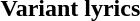<table style="float:left; margin-right:1em">
<tr>
<th>Variant lyrics</th>
</tr>
<tr>
<td></td>
</tr>
</table>
